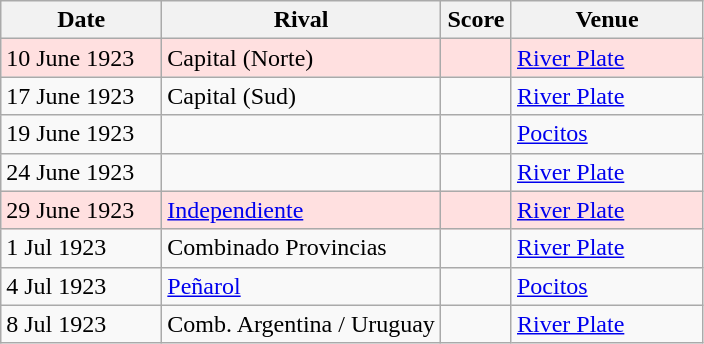<table class="wikitable sortable">
<tr>
<th width=100px>Date</th>
<th width=>Rival</th>
<th width=40px>Score</th>
<th width=120px>Venue</th>
</tr>
<tr style="background:#ffe0e0">
<td>10 June 1923</td>
<td> Capital (Norte)</td>
<td></td>
<td><a href='#'>River Plate</a></td>
</tr>
<tr>
<td>17 June 1923</td>
<td> Capital (Sud)</td>
<td></td>
<td><a href='#'>River Plate</a></td>
</tr>
<tr>
<td>19 June 1923</td>
<td></td>
<td></td>
<td><a href='#'>Pocitos</a></td>
</tr>
<tr>
<td>24 June 1923</td>
<td> </td>
<td></td>
<td><a href='#'>River Plate</a></td>
</tr>
<tr style="background:#ffe0e0">
<td>29 June 1923</td>
<td> <a href='#'>Independiente</a></td>
<td></td>
<td><a href='#'>River Plate</a></td>
</tr>
<tr>
<td>1 Jul 1923</td>
<td> Combinado Provincias</td>
<td></td>
<td><a href='#'>River Plate</a></td>
</tr>
<tr>
<td>4 Jul 1923</td>
<td> <a href='#'>Peñarol</a></td>
<td></td>
<td><a href='#'>Pocitos</a></td>
</tr>
<tr>
<td>8 Jul 1923</td>
<td>  Comb. Argentina / Uruguay</td>
<td></td>
<td><a href='#'>River Plate</a></td>
</tr>
</table>
